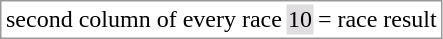<table border="0" style="border: 1px solid #999; background-color:#FFFFFF; text-align:center">
<tr>
<td>second column of every race</td>
<td style="background:#DFDDDF;">10</td>
<td>= race result</td>
</tr>
</table>
